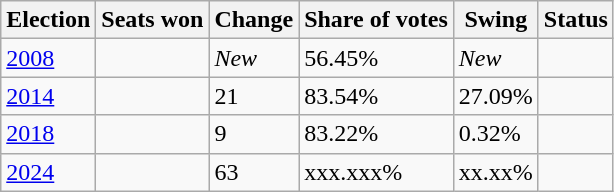<table class="wikitable">
<tr>
<th>Election</th>
<th>Seats won</th>
<th>Change</th>
<th>Share of votes</th>
<th>Swing</th>
<th>Status</th>
</tr>
<tr>
<td><a href='#'>2008</a></td>
<td></td>
<td><em>New</em></td>
<td>56.45%</td>
<td><em>New</em></td>
<td></td>
</tr>
<tr>
<td><a href='#'>2014</a></td>
<td></td>
<td> 21</td>
<td>83.54%</td>
<td>27.09%</td>
<td></td>
</tr>
<tr>
<td><a href='#'>2018</a></td>
<td></td>
<td> 9</td>
<td>83.22%</td>
<td>0.32%</td>
<td></td>
</tr>
<tr>
<td><a href='#'>2024</a></td>
<td></td>
<td> 63</td>
<td>xxx.xxx%</td>
<td>xx.xx%</td>
<td></td>
</tr>
</table>
